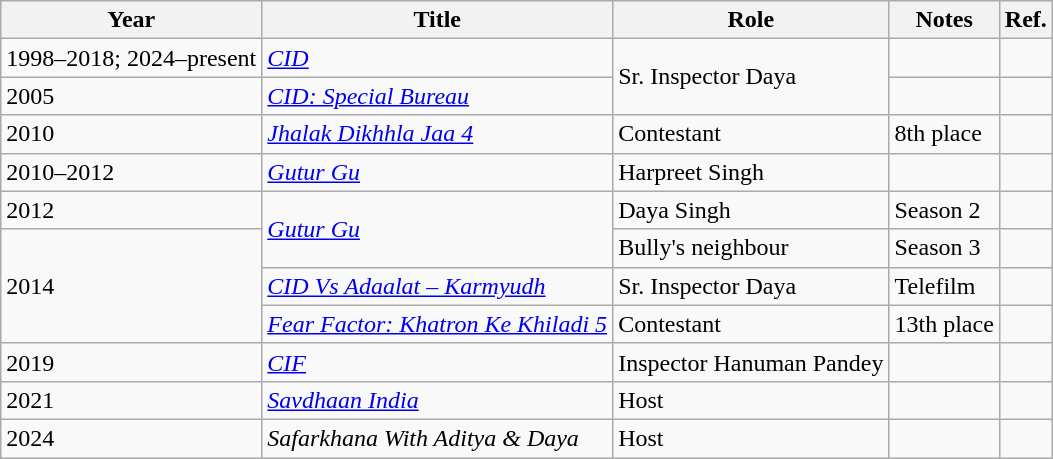<table class="wikitable sortable">
<tr>
<th style="background:;">Year</th>
<th style="background:;">Title</th>
<th style="background:;">Role</th>
<th style="background:;" class="unsortable">Notes</th>
<th style="background:;" class="unsortable">Ref.</th>
</tr>
<tr>
<td>1998–2018; 2024–present</td>
<td><em><a href='#'>CID</a></em></td>
<td rowspan="2">Sr. Inspector Daya</td>
<td></td>
<td></td>
</tr>
<tr>
<td>2005</td>
<td><em><a href='#'>CID: Special Bureau</a></em></td>
<td></td>
<td></td>
</tr>
<tr>
<td>2010</td>
<td><em><a href='#'>Jhalak Dikhhla Jaa 4</a></em></td>
<td>Contestant</td>
<td>8th place</td>
<td></td>
</tr>
<tr>
<td>2010–2012</td>
<td><em><a href='#'>Gutur Gu</a></em></td>
<td>Harpreet Singh</td>
<td></td>
<td></td>
</tr>
<tr>
<td>2012</td>
<td rowspan="2"><em><a href='#'>Gutur Gu</a></em></td>
<td>Daya Singh</td>
<td>Season 2</td>
<td></td>
</tr>
<tr>
<td rowspan="3">2014</td>
<td>Bully's neighbour</td>
<td>Season 3</td>
<td></td>
</tr>
<tr>
<td><em><a href='#'>CID Vs Adaalat – Karmyudh</a></em></td>
<td>Sr. Inspector Daya</td>
<td>Telefilm</td>
<td></td>
</tr>
<tr>
<td><em><a href='#'>Fear Factor: Khatron Ke Khiladi 5</a></em></td>
<td>Contestant</td>
<td>13th place</td>
<td></td>
</tr>
<tr>
<td>2019</td>
<td><em><a href='#'>CIF</a></em></td>
<td>Inspector Hanuman Pandey</td>
<td></td>
<td></td>
</tr>
<tr>
<td>2021</td>
<td><em><a href='#'>Savdhaan India</a></em></td>
<td>Host</td>
<td></td>
<td></td>
</tr>
<tr>
<td>2024</td>
<td><em>Safarkhana With Aditya & Daya</em></td>
<td>Host</td>
<td></td>
<td></td>
</tr>
</table>
